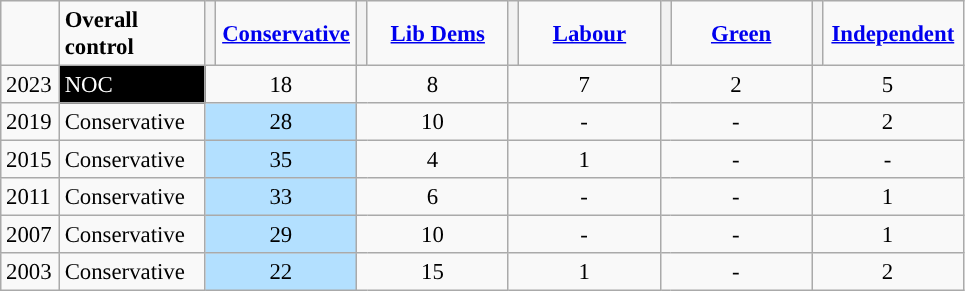<table class="wikitable" style="text-align:left; padding-left:1em; font-size: 95%">
<tr>
<td width=32></td>
<td width=90><strong>Overall control</strong></td>
<th style="background-color: "></th>
<td width=87 align="center"><strong><a href='#'>Conservative</a></strong></td>
<th style="background-color: "></th>
<td width=87 align="center"><strong><a href='#'>Lib Dems</a></strong></td>
<th style="background-color: "></th>
<td width=87 align="center"><strong><a href='#'>Labour</a></strong></td>
<th style="background-color: "></th>
<td width=87 align="center"><strong><a href='#'>Green</a></strong></td>
<th style="background-color: "></th>
<td width=87 align="center"><strong><a href='#'>Independent</a></strong></td>
</tr>
<tr>
<td>2023</td>
<td style="background:black; color:white">NOC</td>
<td colspan=2 align="center">18</td>
<td colspan=2 align="center">8</td>
<td colspan=2 align="center">7</td>
<td colspan=2 align="center">2</td>
<td colspan=2 align="center">5</td>
</tr>
<tr>
<td>2019</td>
<td style="background:">Conservative</td>
<td colspan=2 align="center" style="background:#B3E0FF">28</td>
<td colspan=2 align="center">10</td>
<td colspan=2 align="center">-</td>
<td colspan=2 align="center">-</td>
<td colspan=2 align="center">2</td>
</tr>
<tr>
<td>2015</td>
<td style="background:">Conservative</td>
<td colspan=2 align="center" style="background:#B3E0FF">35</td>
<td colspan=2 align="center">4</td>
<td colspan=2 align="center">1</td>
<td colspan=2 align="center">-</td>
<td colspan=2 align="center">-</td>
</tr>
<tr>
<td>2011</td>
<td style="background:">Conservative</td>
<td colspan=2 align="center" style="background:#B3E0FF">33</td>
<td colspan=2 align="center">6</td>
<td colspan=2 align="center">-</td>
<td colspan=2 align="center">-</td>
<td colspan=2 align="center">1</td>
</tr>
<tr>
<td>2007</td>
<td style="background:">Conservative</td>
<td colspan=2 align="center" style="background:#B3E0FF">29</td>
<td colspan=2 align="center">10</td>
<td colspan=2 align="center">-</td>
<td colspan=2 align="center">-</td>
<td colspan=2 align="center">1</td>
</tr>
<tr>
<td>2003</td>
<td style="background:">Conservative</td>
<td colspan=2 align="center" style="background:#B3E0FF">22</td>
<td colspan=2 align="center">15</td>
<td colspan=2 align="center">1</td>
<td colspan=2 align="center">-</td>
<td colspan=2 align="center">2</td>
</tr>
</table>
